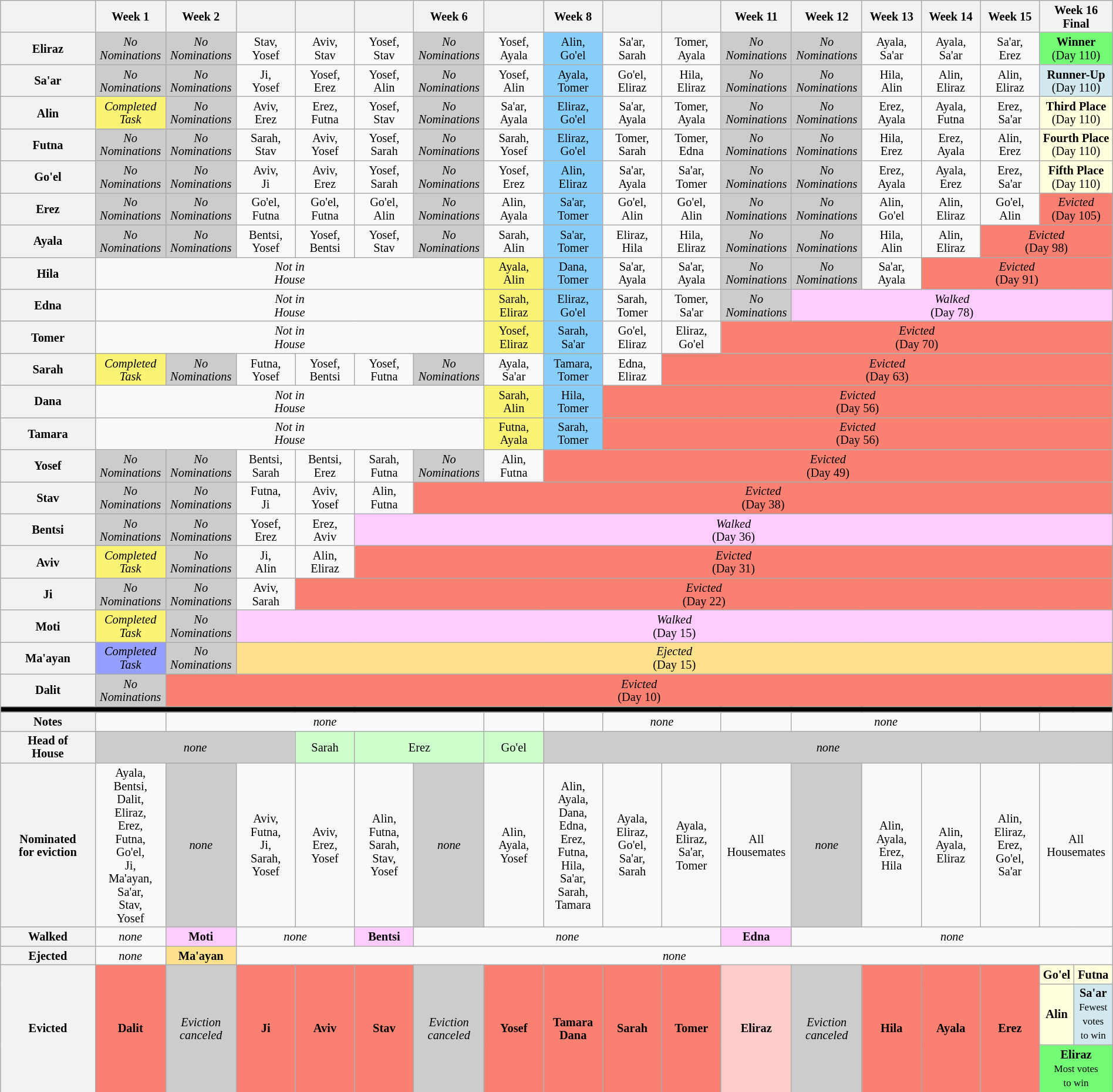<table class="wikitable" style="text-align:center; width: 100%; font-size:85%; line-height:15px;">
<tr>
<th style="width:8%"></th>
<th style="width:5%">Week 1</th>
<th style="width:5%">Week 2</th>
<th style="width:5%"></th>
<th style="width:5%"></th>
<th style="width:5%"></th>
<th style="width:5%">Week 6</th>
<th style="width:5%"></th>
<th style="width:5%">Week 8</th>
<th style="width:5%"></th>
<th style="width:5%"></th>
<th style="width:5%">Week 11</th>
<th style="width:5%">Week 12</th>
<th style="width:5%">Week 13</th>
<th style="width:5%">Week 14</th>
<th style="width:5%">Week 15</th>
<th style="width:5%" colspan="2">Week 16<br>Final</th>
</tr>
<tr>
<th>Eliraz</th>
<td style="background:#CCC"><em>No<br>Nominations</em></td>
<td style="background:#CCC"><em>No<br>Nominations</em></td>
<td>Stav,<br>Yosef</td>
<td>Aviv,<br>Stav</td>
<td>Yosef,<br>Stav</td>
<td style="background:#CCC"><em>No<br>Nominations</em></td>
<td>Yosef,<br>Ayala</td>
<td style="background:#87CEFA">Alin,<br>Go'el</td>
<td>Sa'ar,<br>Sarah</td>
<td>Tomer,<br>Ayala</td>
<td style="background:#CCC"><em>No<br>Nominations</em></td>
<td style="background:#CCC"><em>No<br>Nominations</em></td>
<td>Ayala,<br>Sa'ar</td>
<td>Ayala,<br>Sa'ar</td>
<td>Sa'ar,<br>Erez</td>
<td colspan="2" style="background:#73FB76"><strong>Winner</strong><br>(Day 110)</td>
</tr>
<tr>
<th>Sa'ar</th>
<td style="background:#CCC"><em>No<br>Nominations</em></td>
<td style="background:#CCC"><em>No<br>Nominations</em></td>
<td>Ji,<br>Yosef</td>
<td>Yosef,<br>Erez</td>
<td>Yosef,<br>Alin</td>
<td style="background:#CCC"><em>No<br>Nominations</em></td>
<td>Yosef,<br>Alin</td>
<td style="background:#87CEFA">Ayala,<br>Tomer</td>
<td>Go'el,<br>Eliraz</td>
<td>Hila,<br>Eliraz</td>
<td style="background:#CCC"><em>No<br>Nominations</em></td>
<td style="background:#CCC"><em>No<br>Nominations</em></td>
<td>Hila,<br>Alin</td>
<td>Alin,<br>Eliraz</td>
<td>Alin,<br>Eliraz</td>
<td colspan="2" style="background:#D1E8EF"><strong>Runner-Up</strong><br>(Day 110)</td>
</tr>
<tr>
<th>Alin</th>
<td style="background:#FBF373"><em>Completed<br>Task</em></td>
<td style="background:#CCC"><em>No<br>Nominations</em></td>
<td>Aviv,<br>Erez</td>
<td>Erez,<br>Futna</td>
<td>Yosef,<br>Stav</td>
<td style="background:#CCC"><em>No<br>Nominations</em></td>
<td>Sa'ar,<br>Ayala</td>
<td style="background:#87CEFA">Eliraz,<br>Go'el</td>
<td>Sa'ar,<br>Ayala</td>
<td>Tomer,<br>Ayala</td>
<td style="background:#CCC"><em>No<br>Nominations</em></td>
<td style="background:#CCC"><em>No<br>Nominations</em></td>
<td>Erez,<br>Ayala</td>
<td>Ayala,<br>Futna</td>
<td>Erez,<br>Sa'ar</td>
<td colspan="2" style="background:#FFFFDD"><strong>Third Place</strong><br>(Day 110)</td>
</tr>
<tr>
<th>Futna</th>
<td style="background:#CCC"><em>No<br>Nominations</em></td>
<td style="background:#CCC"><em>No<br>Nominations</em></td>
<td>Sarah,<br>Stav</td>
<td>Aviv,<br>Yosef</td>
<td>Yosef,<br>Sarah</td>
<td style="background:#CCC"><em>No<br>Nominations</em></td>
<td>Sarah,<br>Yosef</td>
<td style="background:#87CEFA">Eliraz,<br>Go'el</td>
<td>Tomer,<br>Sarah</td>
<td>Tomer,<br>Edna</td>
<td style="background:#CCC"><em>No<br>Nominations</em></td>
<td style="background:#CCC"><em>No<br>Nominations</em></td>
<td>Hila,<br>Erez</td>
<td>Erez,<br>Ayala</td>
<td>Alin,<br>Erez</td>
<td colspan="2" style="background:#FFFFDD"><strong>Fourth Place</strong><br>(Day 110)</td>
</tr>
<tr>
<th>Go'el</th>
<td style="background:#CCC"><em>No<br>Nominations</em></td>
<td style="background:#CCC"><em>No<br>Nominations</em></td>
<td>Aviv,<br>Ji</td>
<td>Aviv,<br>Erez</td>
<td>Yosef,<br>Sarah</td>
<td style="background:#CCC"><em>No<br>Nominations</em></td>
<td>Yosef,<br>Erez</td>
<td style="background:#87CEFA">Alin,<br>Eliraz</td>
<td>Sa'ar,<br>Ayala</td>
<td>Sa'ar,<br>Tomer</td>
<td style="background:#CCC"><em>No<br>Nominations</em></td>
<td style="background:#CCC"><em>No<br>Nominations</em></td>
<td>Erez,<br>Ayala</td>
<td>Ayala,<br>Erez</td>
<td>Erez,<br>Sa'ar</td>
<td colspan="2" style="background:#FFFFDD"><strong>Fifth Place</strong><br>(Day 110)</td>
</tr>
<tr>
<th>Erez</th>
<td style="background:#CCC"><em>No<br>Nominations</em></td>
<td style="background:#CCC"><em>No<br>Nominations</em></td>
<td>Go'el,<br>Futna</td>
<td>Go'el,<br>Futna</td>
<td>Go'el,<br>Alin</td>
<td style="background:#CCC"><em>No<br>Nominations</em></td>
<td>Alin,<br>Ayala</td>
<td style="background:#87CEFA">Sa'ar,<br>Tomer</td>
<td>Go'el,<br>Alin</td>
<td>Go'el,<br>Alin</td>
<td style="background:#CCC"><em>No<br>Nominations</em></td>
<td style="background:#CCC"><em>No<br>Nominations</em></td>
<td>Alin,<br>Go'el</td>
<td>Alin,<br>Eliraz</td>
<td>Go'el,<br>Alin</td>
<td style="background:#FA8072" colspan="2"><em>Evicted</em><br>(Day 105)</td>
</tr>
<tr>
<th>Ayala</th>
<td style="background:#CCC"><em>No<br>Nominations</em></td>
<td style="background:#CCC"><em>No<br>Nominations</em></td>
<td>Bentsi,<br>Yosef</td>
<td>Yosef,<br>Bentsi</td>
<td>Yosef,<br>Stav</td>
<td style="background:#CCC"><em>No<br>Nominations</em></td>
<td>Sarah,<br>Alin</td>
<td style="background:#87CEFA">Sa'ar,<br>Tomer</td>
<td>Eliraz,<br>Hila</td>
<td>Hila,<br>Eliraz</td>
<td style="background:#CCC"><em>No<br>Nominations</em></td>
<td style="background:#CCC"><em>No<br>Nominations</em></td>
<td>Hila,<br>Alin</td>
<td>Alin,<br>Eliraz</td>
<td style="background:#FA8072" colspan="3"><em>Evicted</em><br>(Day 98)</td>
</tr>
<tr>
<th>Hila</th>
<td colspan="6"><em>Not in<br>House</em></td>
<td style="background:#FBF373">Ayala,<br>Alin</td>
<td style="background:#87CEFA">Dana,<br>Tomer</td>
<td>Sa'ar,<br>Ayala</td>
<td>Sa'ar,<br>Ayala</td>
<td style="background:#CCC"><em>No<br>Nominations</em></td>
<td style="background:#CCC"><em>No<br>Nominations</em></td>
<td>Sa'ar,<br>Ayala</td>
<td style="background:#FA8072" colspan="4"><em>Evicted</em><br>(Day 91)</td>
</tr>
<tr>
<th>Edna</th>
<td colspan="6"><em>Not in<br>House</em></td>
<td style="background:#FBF373">Sarah,<br>Eliraz</td>
<td style="background:#87CEFA">Eliraz,<br>Go'el</td>
<td>Sarah,<br>Tomer</td>
<td>Tomer,<br>Sa'ar</td>
<td style="background:#CCC"><em>No<br>Nominations</em></td>
<td style="background:#FFCCFF" colspan="6"><em>Walked</em><br>(Day 78)</td>
</tr>
<tr>
<th>Tomer</th>
<td colspan="6"><em>Not in<br>House</em></td>
<td style="background:#FBF373">Yosef,<br>Eliraz</td>
<td style="background:#87CEFA">Sarah,<br>Sa'ar</td>
<td>Go'el,<br>Eliraz</td>
<td>Eliraz,<br>Go'el</td>
<td style="background:#FA8072" colspan="7"><em>Evicted</em><br>(Day 70)</td>
</tr>
<tr>
<th>Sarah</th>
<td style="background:#FBF373"><em>Completed<br>Task</em></td>
<td style="background:#CCC"><em>No<br>Nominations</em></td>
<td>Futna,<br>Yosef</td>
<td>Yosef,<br>Bentsi</td>
<td>Yosef,<br>Futna</td>
<td style="background:#CCC"><em>No<br>Nominations</em></td>
<td>Ayala,<br>Sa'ar</td>
<td style="background:#87CEFA">Tamara,<br>Tomer</td>
<td>Edna,<br>Eliraz</td>
<td style="background:#FA8072" colspan="8"><em>Evicted</em><br>(Day 63)</td>
</tr>
<tr>
<th>Dana</th>
<td colspan="6"><em>Not in<br>House</em></td>
<td style="background:#FBF373">Sarah,<br>Alin</td>
<td style="background:#87CEFA">Hila,<br>Tomer</td>
<td style="background:#FA8072" colspan="9"><em>Evicted</em><br>(Day 56)</td>
</tr>
<tr>
<th>Tamara</th>
<td colspan="6"><em>Not in<br>House</em></td>
<td style="background:#FBF373">Futna,<br>Ayala</td>
<td style="background:#87CEFA">Sarah,<br>Tomer</td>
<td style="background:#FA8072" colspan="9"><em>Evicted</em><br>(Day 56)</td>
</tr>
<tr>
<th>Yosef</th>
<td style="background:#CCC"><em>No<br>Nominations</em></td>
<td style="background:#CCC"><em>No<br>Nominations</em></td>
<td>Bentsi,<br>Sarah</td>
<td>Bentsi,<br>Erez</td>
<td>Sarah,<br>Futna</td>
<td style="background:#CCC"><em>No<br>Nominations</em></td>
<td>Alin,<br>Futna</td>
<td style="background:#FA8072" colspan="10"><em>Evicted</em><br>(Day 49)</td>
</tr>
<tr>
<th>Stav</th>
<td style="background:#CCC"><em>No<br>Nominations</em></td>
<td style="background:#CCC"><em>No<br>Nominations</em></td>
<td>Futna,<br>Ji</td>
<td>Aviv,<br>Yosef</td>
<td>Alin,<br>Futna</td>
<td style="background:#FA8072" colspan="12"><em>Evicted</em><br>(Day 38)</td>
</tr>
<tr>
<th>Bentsi</th>
<td style="background:#CCC"><em>No<br>Nominations</em></td>
<td style="background:#CCC"><em>No<br>Nominations</em></td>
<td>Yosef,<br>Erez</td>
<td>Erez,<br>Aviv</td>
<td style="background:#FFCCFF" colspan="13"><em>Walked</em><br>(Day 36)</td>
</tr>
<tr>
<th>Aviv</th>
<td style="background:#FBF373"><em>Completed<br>Task</em></td>
<td style="background:#CCC"><em>No<br>Nominations</em></td>
<td>Ji,<br>Alin</td>
<td>Alin,<br>Eliraz</td>
<td style="background:#FA8072" colspan="13"><em>Evicted</em><br>(Day 31)</td>
</tr>
<tr>
<th>Ji</th>
<td style="background:#CCC"><em>No<br>Nominations</em></td>
<td style="background:#CCC"><em>No<br>Nominations</em></td>
<td>Aviv,<br>Sarah</td>
<td style="background:#FA8072" colspan="14"><em>Evicted</em><br>(Day 22)</td>
</tr>
<tr>
<th>Moti</th>
<td style="background:#FBF373"><em>Completed<br>Task</em></td>
<td style="background:#CCC"><em>No<br>Nominations</em></td>
<td style="background:#FFCCFF" colspan="15"><em>Walked</em><br>(Day 15)</td>
</tr>
<tr>
<th>Ma'ayan</th>
<td style="background:#959FFD"><em>Completed<br>Task</em></td>
<td style="background:#CCC"><em>No<br>Nominations</em></td>
<td style="background:#FFE08B" colspan="15"><em>Ejected</em><br>(Day 15)</td>
</tr>
<tr>
<th>Dalit</th>
<td style="background:#CCC"><em>No<br>Nominations</em></td>
<td style="background:#FA8072" colspan="16"><em>Evicted</em><br>(Day 10)</td>
</tr>
<tr>
<td style="background:#000;" colspan="18"></td>
</tr>
<tr>
<th>Notes</th>
<td></td>
<td colspan="5"><em>none</em></td>
<td></td>
<td></td>
<td colspan="2"><em>none</em></td>
<td></td>
<td colspan="3"><em>none</em></td>
<td></td>
<td colspan="2"></td>
</tr>
<tr>
<th>Head of<br>House</th>
<td style="background:#CCCCCC;" colspan="3"><em>none</em></td>
<td style="background:#CCFFCC;">Sarah</td>
<td colspan="2" style="background:#CCFFCC;">Erez</td>
<td style="background:#CCFFCC;">Go'el</td>
<td style="background:#CCCCCC;" colspan="10"><em>none</em></td>
</tr>
<tr>
<th>Nominated<br>for eviction</th>
<td>Ayala,<br>Bentsi,<br>Dalit,<br>Eliraz,<br>Erez,<br>Futna,<br>Go'el,<br>Ji,<br>Ma'ayan,<br>Sa'ar,<br>Stav,<br>Yosef</td>
<td style="background:#CCCCCC;"><em>none</em></td>
<td>Aviv,<br>Futna,<br>Ji,<br>Sarah,<br>Yosef</td>
<td>Aviv,<br>Erez,<br>Yosef</td>
<td>Alin,<br>Futna,<br>Sarah,<br>Stav,<br>Yosef</td>
<td style="background:#CCCCCC;"><em>none</em></td>
<td>Alin,<br>Ayala,<br>Yosef</td>
<td>Alin,<br>Ayala,<br>Dana,<br>Edna,<br>Erez,<br>Futna,<br>Hila,<br>Sa'ar,<br>Sarah,<br>Tamara</td>
<td>Ayala,<br>Eliraz,<br>Go'el,<br>Sa'ar,<br>Sarah</td>
<td>Ayala,<br>Eliraz,<br>Sa'ar,<br>Tomer</td>
<td>All<br>Housemates</td>
<td style="background:#CCCCCC;"><em>none</em></td>
<td>Alin,<br>Ayala,<br>Erez,<br>Hila</td>
<td>Alin,<br>Ayala,<br>Eliraz</td>
<td>Alin,<br>Eliraz,<br>Erez,<br>Go'el,<br>Sa'ar</td>
<td colspan="2">All<br>Housemates</td>
</tr>
<tr>
<th>Walked</th>
<td><em>none</em></td>
<td style="background:#FFCCFF"><strong>Moti</strong></td>
<td colspan="2"><em>none</em></td>
<td style="background:#ffccff"><strong> Bentsi</strong></td>
<td colspan="5"><em>none</em></td>
<td style="background:#FFCCFF"><strong>Edna</strong></td>
<td colspan="6"><em>none</em></td>
</tr>
<tr>
<th>Ejected</th>
<td><em>none</em></td>
<td style="background:#FFE08B"><strong>Ma'ayan</strong></td>
<td colspan="15"><em>none</em></td>
</tr>
<tr>
<th rowspan=3>Evicted</th>
<td style="background:#FA8072" rowspan="3"><strong>Dalit</strong></td>
<td style="background:#CCC" rowspan="3"><em>Eviction<br>canceled</em></td>
<td style="background:#FA8072" rowspan="3"><strong>Ji</strong></td>
<td style="background:#FA8072" rowspan="3"><strong>Aviv</strong></td>
<td style="background:#FA8072" rowspan="3"><strong>Stav</strong></td>
<td style="background:#CCC" rowspan="3"><em>Eviction<br>canceled</em></td>
<td style="background:#FA8072" rowspan="3"><strong>Yosef</strong></td>
<td style="background:#FA8072" rowspan="3"><strong>Tamara<br>Dana</strong></td>
<td style="background:#FA8072" rowspan="3"><strong>Sarah </strong></td>
<td style="background:#FA8072" rowspan="3"><strong>Tomer</strong></td>
<td style="background:#FFCCCC" rowspan="3"><strong>Eliraz</strong><br></td>
<td style="background:#CCC" rowspan="3"><em>Eviction<br>canceled</em></td>
<td style="background:#FA8072" rowspan="3"><strong>Hila</strong></td>
<td style="background:#FA8072" rowspan="3"><strong>Ayala</strong></td>
<td style="background:#FA8072" rowspan="3"><strong>Erez</strong></td>
<td style="background:#FFFFDD"><strong>Go'el</strong><br></td>
<td style="background:#FFFFDD"><strong>Futna</strong><br></td>
</tr>
<tr>
<td style="background:#FFFFDD"><strong>Alin</strong><br></td>
<td style="background:#D1E8EF"><strong>Sa'ar</strong><br><small>Fewest votes<br>to win</small></td>
</tr>
<tr>
<td colspan="2" style="background:#73FB76"><strong>Eliraz</strong><br><small>Most votes<br>to win</small></td>
</tr>
</table>
